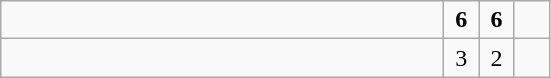<table class="wikitable">
<tr>
<td style="width:18em"><strong></strong></td>
<td align=center style="width:1em"><strong>6</strong></td>
<td align=center style="width:1em"><strong>6</strong></td>
<td align=center style="width:1em"></td>
</tr>
<tr>
<td style="width:18em"></td>
<td align=center style="width:1em">3</td>
<td align=center style="width:1em">2</td>
<td align=center style="width:1em"></td>
</tr>
</table>
